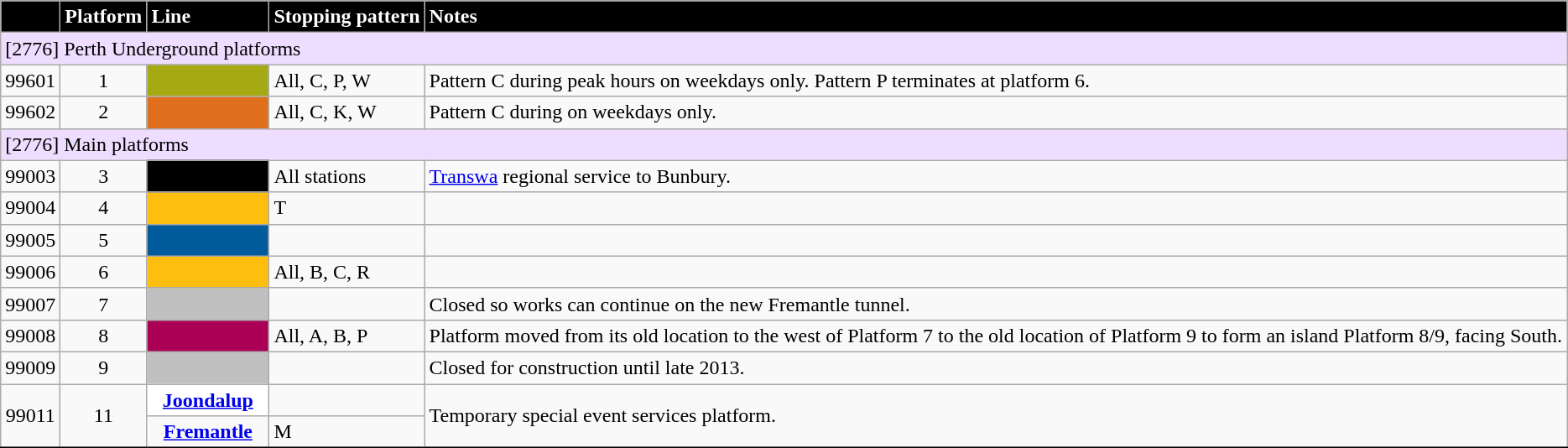<table class="wikitable" style="float: none; margin-center: 1em; margin-bottom: 0.5em; border: black solid 1px; text-align:center;">
<tr style="color:#FFFFFF;">
<th style="background:#000000; text-align:left;"></th>
<th style="background:#000000; text-align:left;">Platform</th>
<th style="background:#000000; text-align:left; width:90px;">Line</th>
<th style="background:#000000; text-align:left;">Stopping pattern</th>
<th style="background:#000000; text-align:left;">Notes</th>
</tr>
<tr>
<td colspan="5" style="background:#EDF; text-align:left;">[2776] Perth Underground platforms</td>
</tr>
<tr>
<td>99601</td>
<td>1</td>
<td style="color:white; background:#A6AA12;"><strong><a href='#'></a></strong></td>
<td style="text-align:left;">All, C, P, W</td>
<td style="text-align:left;">Pattern C during peak hours on weekdays only. Pattern P terminates at platform 6.</td>
</tr>
<tr>
<td>99602</td>
<td>2</td>
<td style="color:white; background:#E06F1D;"><strong><a href='#'></a></strong></td>
<td style="text-align:left;">All, C, K, W</td>
<td style="text-align:left;">Pattern C during on weekdays only.</td>
</tr>
<tr>
<td colspan="5" style="background:#EDF; text-align:left;">[2776] Main platforms</td>
</tr>
<tr>
<td>99003</td>
<td>3</td>
<td style="color:#E0730E; background:#000000;"><strong><a href='#'></a></strong></td>
<td style="text-align:left;">All stations</td>
<td style="text-align:left;"><a href='#'>Transwa</a> regional service to Bunbury.</td>
</tr>
<tr>
<td>99004</td>
<td>4</td>
<td style="color:black; background:#FEBE10;"><strong><a href='#'></a></strong></td>
<td style="text-align:left;">T</td>
<td></td>
</tr>
<tr>
<td>99005</td>
<td>5</td>
<td style="color:white; background:#005A9C;"><strong><a href='#'></a></strong></td>
<td style="text-align:left;"></td>
<td></td>
</tr>
<tr>
<td>99006</td>
<td>6</td>
<td style="color:black; background:#FEBE10;"><strong><a href='#'></a></strong></td>
<td style="text-align:left;">All, B, C, R</td>
<td></td>
</tr>
<tr>
<td>99007</td>
<td>7</td>
<td style="background:silver;"></td>
<td></td>
<td style="text-align:left;">Closed so works can continue on the new Fremantle tunnel.</td>
</tr>
<tr>
<td>99008</td>
<td>8</td>
<td style="color:white; background:#A90056;"><strong><a href='#'></a></strong></td>
<td style="text-align:left;">All, A, B, P</td>
<td style="text-align:left;">Platform moved from its old location to the west of Platform 7 to the old location of Platform 9 to form an island Platform 8/9, facing South.</td>
</tr>
<tr>
<td>99009</td>
<td>9</td>
<td style="background:silver;"></td>
<td></td>
<td style="text-align:left;">Closed for construction until late 2013.</td>
</tr>
<tr>
<td rowspan="2" style="text-align:center;">99011</td>
<td rowspan="2">11</td>
<td style="color:#000000; background:#FFFFFF; text-align:center;"><strong><a href='#'><span>Joondalup</span></a></strong></td>
<td></td>
<td rowspan="2" style="text-align:left;">Temporary special event services platform.</td>
</tr>
<tr>
<td style="text-align:center;"><strong><a href='#'><span>Fremantle</span></a></strong></td>
<td style="text-align:left;">M</td>
</tr>
<tr>
</tr>
</table>
